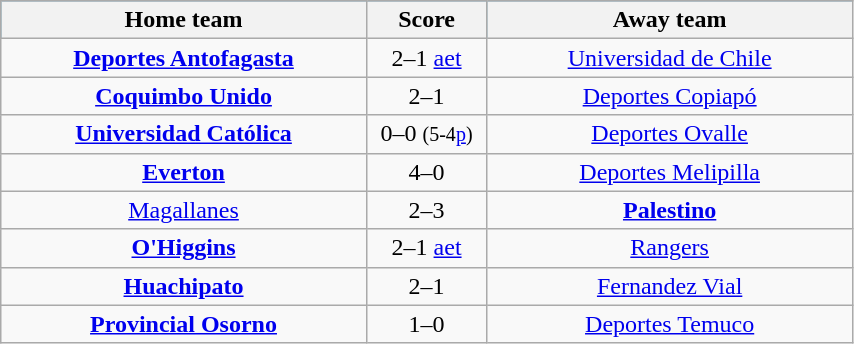<table class="wikitable" width=45%>
<tr bgcolor=#006699>
<th width=130>Home team</th>
<th width=30>Score</th>
<th width=130>Away team</th>
</tr>
<tr align=center>
<td><strong><a href='#'>Deportes Antofagasta</a></strong></td>
<td>2–1 <a href='#'>aet</a></td>
<td><a href='#'>Universidad de Chile</a></td>
</tr>
<tr align=center>
<td><strong><a href='#'>Coquimbo Unido</a></strong></td>
<td>2–1</td>
<td><a href='#'>Deportes Copiapó</a></td>
</tr>
<tr align=center>
<td><strong><a href='#'>Universidad Católica</a></strong></td>
<td>0–0 <small>(5-4<a href='#'>p</a>)</small></td>
<td><a href='#'>Deportes Ovalle</a></td>
</tr>
<tr align=center>
<td><strong><a href='#'>Everton</a></strong></td>
<td>4–0</td>
<td><a href='#'>Deportes Melipilla</a></td>
</tr>
<tr align=center>
<td><a href='#'>Magallanes</a></td>
<td>2–3</td>
<td><strong><a href='#'>Palestino</a></strong></td>
</tr>
<tr align=center>
<td><strong><a href='#'>O'Higgins</a></strong></td>
<td>2–1 <a href='#'>aet</a></td>
<td><a href='#'>Rangers</a></td>
</tr>
<tr align=center>
<td><strong><a href='#'>Huachipato</a></strong></td>
<td>2–1</td>
<td><a href='#'>Fernandez Vial</a></td>
</tr>
<tr align=center>
<td><strong><a href='#'>Provincial Osorno</a></strong></td>
<td>1–0</td>
<td><a href='#'>Deportes Temuco</a></td>
</tr>
</table>
